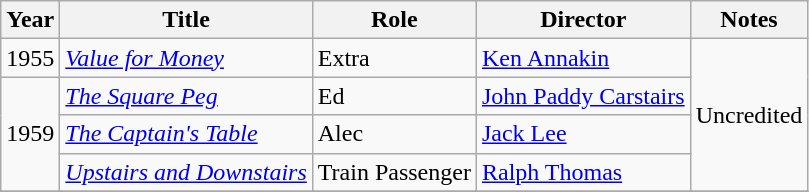<table class="wikitable sortable">
<tr>
<th>Year</th>
<th>Title</th>
<th>Role</th>
<th>Director</th>
<th class="unsortable">Notes</th>
</tr>
<tr>
<td>1955</td>
<td><em><a href='#'>Value for Money</a></em></td>
<td>Extra</td>
<td><a href='#'>Ken Annakin</a></td>
<td rowspan="4">Uncredited</td>
</tr>
<tr>
<td rowspan="3">1959</td>
<td><em><a href='#'>The Square Peg</a></em></td>
<td>Ed</td>
<td><a href='#'>John Paddy Carstairs</a></td>
</tr>
<tr>
<td><em><a href='#'>The Captain's Table</a></em></td>
<td>Alec</td>
<td><a href='#'>Jack Lee</a></td>
</tr>
<tr>
<td><em><a href='#'>Upstairs and Downstairs</a></em></td>
<td>Train Passenger</td>
<td><a href='#'>Ralph Thomas</a></td>
</tr>
<tr>
</tr>
</table>
